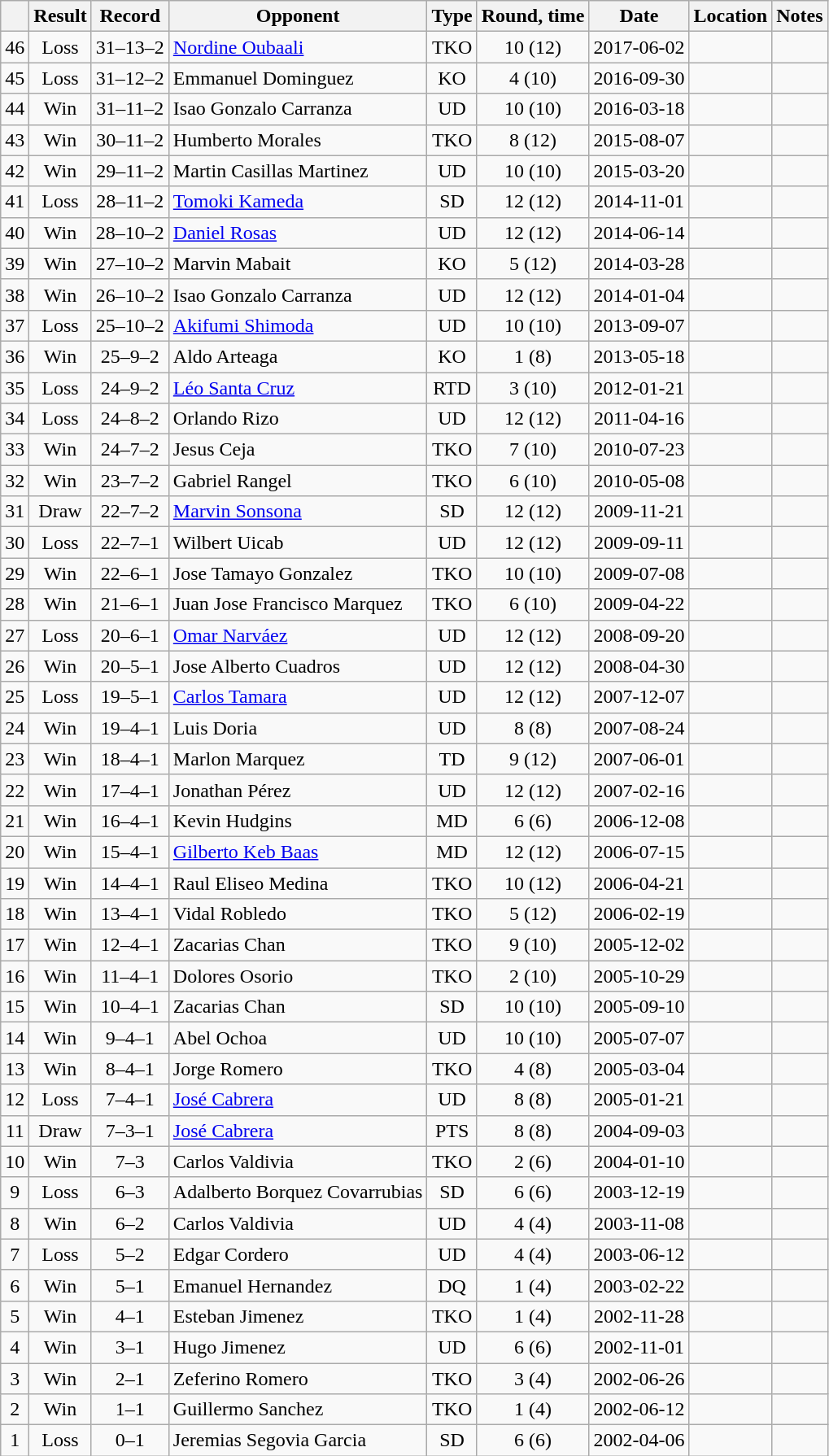<table class=wikitable style=text-align:center>
<tr>
<th></th>
<th>Result</th>
<th>Record</th>
<th>Opponent</th>
<th>Type</th>
<th>Round, time</th>
<th>Date</th>
<th>Location</th>
<th>Notes</th>
</tr>
<tr>
<td>46</td>
<td>Loss</td>
<td>31–13–2</td>
<td align=left><a href='#'>Nordine Oubaali</a></td>
<td>TKO</td>
<td>10 (12)</td>
<td>2017-06-02</td>
<td align=left></td>
<td align=left></td>
</tr>
<tr>
<td>45</td>
<td>Loss</td>
<td>31–12–2</td>
<td align=left>Emmanuel Dominguez</td>
<td>KO</td>
<td>4 (10)</td>
<td>2016-09-30</td>
<td align=left></td>
<td align=left></td>
</tr>
<tr>
<td>44</td>
<td>Win</td>
<td>31–11–2</td>
<td align=left>Isao Gonzalo Carranza</td>
<td>UD</td>
<td>10 (10)</td>
<td>2016-03-18</td>
<td align=left></td>
<td align=left></td>
</tr>
<tr>
<td>43</td>
<td>Win</td>
<td>30–11–2</td>
<td align=left>Humberto Morales</td>
<td>TKO</td>
<td>8 (12)</td>
<td>2015-08-07</td>
<td align=left></td>
<td align=left></td>
</tr>
<tr>
<td>42</td>
<td>Win</td>
<td>29–11–2</td>
<td align=left>Martin Casillas Martinez</td>
<td>UD</td>
<td>10 (10)</td>
<td>2015-03-20</td>
<td align=left></td>
<td align=left></td>
</tr>
<tr>
<td>41</td>
<td>Loss</td>
<td>28–11–2</td>
<td align=left><a href='#'>Tomoki Kameda</a></td>
<td>SD</td>
<td>12 (12)</td>
<td>2014-11-01</td>
<td align=left></td>
<td align=left></td>
</tr>
<tr>
<td>40</td>
<td>Win</td>
<td>28–10–2</td>
<td align=left><a href='#'>Daniel Rosas</a></td>
<td>UD</td>
<td>12 (12)</td>
<td>2014-06-14</td>
<td align=left></td>
<td align=left></td>
</tr>
<tr>
<td>39</td>
<td>Win</td>
<td>27–10–2</td>
<td align=left>Marvin Mabait</td>
<td>KO</td>
<td>5 (12)</td>
<td>2014-03-28</td>
<td align=left></td>
<td align=left></td>
</tr>
<tr>
<td>38</td>
<td>Win</td>
<td>26–10–2</td>
<td align=left>Isao Gonzalo Carranza</td>
<td>UD</td>
<td>12 (12)</td>
<td>2014-01-04</td>
<td align=left></td>
<td align=left></td>
</tr>
<tr>
<td>37</td>
<td>Loss</td>
<td>25–10–2</td>
<td align=left><a href='#'>Akifumi Shimoda</a></td>
<td>UD</td>
<td>10 (10)</td>
<td>2013-09-07</td>
<td align=left></td>
<td align=left></td>
</tr>
<tr>
<td>36</td>
<td>Win</td>
<td>25–9–2</td>
<td align=left>Aldo Arteaga</td>
<td>KO</td>
<td>1 (8)</td>
<td>2013-05-18</td>
<td align=left></td>
<td align=left></td>
</tr>
<tr>
<td>35</td>
<td>Loss</td>
<td>24–9–2</td>
<td align=left><a href='#'>Léo Santa Cruz</a></td>
<td>RTD</td>
<td>3 (10)</td>
<td>2012-01-21</td>
<td align=left></td>
<td align=left></td>
</tr>
<tr>
<td>34</td>
<td>Loss</td>
<td>24–8–2</td>
<td align=left>Orlando Rizo</td>
<td>UD</td>
<td>12 (12)</td>
<td>2011-04-16</td>
<td align=left></td>
<td align=left></td>
</tr>
<tr>
<td>33</td>
<td>Win</td>
<td>24–7–2</td>
<td align=left>Jesus Ceja</td>
<td>TKO</td>
<td>7 (10)</td>
<td>2010-07-23</td>
<td align=left></td>
<td align=left></td>
</tr>
<tr>
<td>32</td>
<td>Win</td>
<td>23–7–2</td>
<td align=left>Gabriel Rangel</td>
<td>TKO</td>
<td>6 (10)</td>
<td>2010-05-08</td>
<td align=left></td>
<td align=left></td>
</tr>
<tr>
<td>31</td>
<td>Draw</td>
<td>22–7–2</td>
<td align=left><a href='#'>Marvin Sonsona</a></td>
<td>SD</td>
<td>12 (12)</td>
<td>2009-11-21</td>
<td align=left></td>
<td align=left></td>
</tr>
<tr>
<td>30</td>
<td>Loss</td>
<td>22–7–1</td>
<td align=left>Wilbert Uicab</td>
<td>UD</td>
<td>12 (12)</td>
<td>2009-09-11</td>
<td align=left></td>
<td align=left></td>
</tr>
<tr>
<td>29</td>
<td>Win</td>
<td>22–6–1</td>
<td align=left>Jose Tamayo Gonzalez</td>
<td>TKO</td>
<td>10 (10)</td>
<td>2009-07-08</td>
<td align=left></td>
<td align=left></td>
</tr>
<tr>
<td>28</td>
<td>Win</td>
<td>21–6–1</td>
<td align=left>Juan Jose Francisco Marquez</td>
<td>TKO</td>
<td>6 (10)</td>
<td>2009-04-22</td>
<td align=left></td>
<td align=left></td>
</tr>
<tr>
<td>27</td>
<td>Loss</td>
<td>20–6–1</td>
<td align=left><a href='#'>Omar Narváez</a></td>
<td>UD</td>
<td>12 (12)</td>
<td>2008-09-20</td>
<td align=left></td>
<td align=left></td>
</tr>
<tr>
<td>26</td>
<td>Win</td>
<td>20–5–1</td>
<td align=left>Jose Alberto Cuadros</td>
<td>UD</td>
<td>12 (12)</td>
<td>2008-04-30</td>
<td align=left></td>
<td align=left></td>
</tr>
<tr>
<td>25</td>
<td>Loss</td>
<td>19–5–1</td>
<td align=left><a href='#'>Carlos Tamara</a></td>
<td>UD</td>
<td>12 (12)</td>
<td>2007-12-07</td>
<td align=left></td>
<td align=left></td>
</tr>
<tr>
<td>24</td>
<td>Win</td>
<td>19–4–1</td>
<td align=left>Luis Doria</td>
<td>UD</td>
<td>8 (8)</td>
<td>2007-08-24</td>
<td align=left></td>
<td align=left></td>
</tr>
<tr>
<td>23</td>
<td>Win</td>
<td>18–4–1</td>
<td align=left>Marlon Marquez</td>
<td>TD</td>
<td>9 (12)</td>
<td>2007-06-01</td>
<td align=left></td>
<td align=left></td>
</tr>
<tr>
<td>22</td>
<td>Win</td>
<td>17–4–1</td>
<td align=left>Jonathan Pérez</td>
<td>UD</td>
<td>12 (12)</td>
<td>2007-02-16</td>
<td align=left></td>
<td align=left></td>
</tr>
<tr>
<td>21</td>
<td>Win</td>
<td>16–4–1</td>
<td align=left>Kevin Hudgins</td>
<td>MD</td>
<td>6 (6)</td>
<td>2006-12-08</td>
<td align=left></td>
<td align=left></td>
</tr>
<tr>
<td>20</td>
<td>Win</td>
<td>15–4–1</td>
<td align=left><a href='#'>Gilberto Keb Baas</a></td>
<td>MD</td>
<td>12 (12)</td>
<td>2006-07-15</td>
<td align=left></td>
<td align=left></td>
</tr>
<tr>
<td>19</td>
<td>Win</td>
<td>14–4–1</td>
<td align=left>Raul Eliseo Medina</td>
<td>TKO</td>
<td>10 (12)</td>
<td>2006-04-21</td>
<td align=left></td>
<td align=left></td>
</tr>
<tr>
<td>18</td>
<td>Win</td>
<td>13–4–1</td>
<td align=left>Vidal Robledo</td>
<td>TKO</td>
<td>5 (12)</td>
<td>2006-02-19</td>
<td align=left></td>
<td align=left></td>
</tr>
<tr>
<td>17</td>
<td>Win</td>
<td>12–4–1</td>
<td align=left>Zacarias Chan</td>
<td>TKO</td>
<td>9 (10)</td>
<td>2005-12-02</td>
<td align=left></td>
<td align=left></td>
</tr>
<tr>
<td>16</td>
<td>Win</td>
<td>11–4–1</td>
<td align=left>Dolores Osorio</td>
<td>TKO</td>
<td>2 (10)</td>
<td>2005-10-29</td>
<td align=left></td>
<td align=left></td>
</tr>
<tr>
<td>15</td>
<td>Win</td>
<td>10–4–1</td>
<td align=left>Zacarias Chan</td>
<td>SD</td>
<td>10 (10)</td>
<td>2005-09-10</td>
<td align=left></td>
<td align=left></td>
</tr>
<tr>
<td>14</td>
<td>Win</td>
<td>9–4–1</td>
<td align=left>Abel Ochoa</td>
<td>UD</td>
<td>10 (10)</td>
<td>2005-07-07</td>
<td align=left></td>
<td align=left></td>
</tr>
<tr>
<td>13</td>
<td>Win</td>
<td>8–4–1</td>
<td align=left>Jorge Romero</td>
<td>TKO</td>
<td>4 (8)</td>
<td>2005-03-04</td>
<td align=left></td>
<td align=left></td>
</tr>
<tr>
<td>12</td>
<td>Loss</td>
<td>7–4–1</td>
<td align=left><a href='#'>José Cabrera</a></td>
<td>UD</td>
<td>8 (8)</td>
<td>2005-01-21</td>
<td align=left></td>
<td align=left></td>
</tr>
<tr>
<td>11</td>
<td>Draw</td>
<td>7–3–1</td>
<td align=left><a href='#'>José Cabrera</a></td>
<td>PTS</td>
<td>8 (8)</td>
<td>2004-09-03</td>
<td align=left></td>
<td align=left></td>
</tr>
<tr>
<td>10</td>
<td>Win</td>
<td>7–3</td>
<td align=left>Carlos Valdivia</td>
<td>TKO</td>
<td>2 (6)</td>
<td>2004-01-10</td>
<td align=left></td>
<td align=left></td>
</tr>
<tr>
<td>9</td>
<td>Loss</td>
<td>6–3</td>
<td align=left>Adalberto Borquez Covarrubias</td>
<td>SD</td>
<td>6 (6)</td>
<td>2003-12-19</td>
<td align=left></td>
<td align=left></td>
</tr>
<tr>
<td>8</td>
<td>Win</td>
<td>6–2</td>
<td align=left>Carlos Valdivia</td>
<td>UD</td>
<td>4 (4)</td>
<td>2003-11-08</td>
<td align=left></td>
<td align=left></td>
</tr>
<tr>
<td>7</td>
<td>Loss</td>
<td>5–2</td>
<td align=left>Edgar Cordero</td>
<td>UD</td>
<td>4 (4)</td>
<td>2003-06-12</td>
<td align=left></td>
<td align=left></td>
</tr>
<tr>
<td>6</td>
<td>Win</td>
<td>5–1</td>
<td align=left>Emanuel Hernandez</td>
<td>DQ</td>
<td>1 (4)</td>
<td>2003-02-22</td>
<td align=left></td>
<td align=left></td>
</tr>
<tr>
<td>5</td>
<td>Win</td>
<td>4–1</td>
<td align=left>Esteban Jimenez</td>
<td>TKO</td>
<td>1 (4)</td>
<td>2002-11-28</td>
<td align=left></td>
<td align=left></td>
</tr>
<tr>
<td>4</td>
<td>Win</td>
<td>3–1</td>
<td align=left>Hugo Jimenez</td>
<td>UD</td>
<td>6 (6)</td>
<td>2002-11-01</td>
<td align=left></td>
<td align=left></td>
</tr>
<tr>
<td>3</td>
<td>Win</td>
<td>2–1</td>
<td align=left>Zeferino Romero</td>
<td>TKO</td>
<td>3 (4)</td>
<td>2002-06-26</td>
<td align=left></td>
<td align=left></td>
</tr>
<tr>
<td>2</td>
<td>Win</td>
<td>1–1</td>
<td align=left>Guillermo Sanchez</td>
<td>TKO</td>
<td>1 (4)</td>
<td>2002-06-12</td>
<td align=left></td>
<td align=left></td>
</tr>
<tr>
<td>1</td>
<td>Loss</td>
<td>0–1</td>
<td align=left>Jeremias Segovia Garcia</td>
<td>SD</td>
<td>6 (6)</td>
<td>2002-04-06</td>
<td align=left></td>
<td align=left></td>
</tr>
</table>
